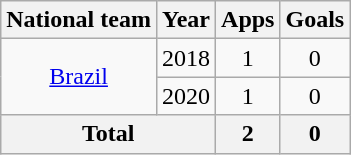<table class="wikitable" style="text-align:center">
<tr>
<th>National team</th>
<th>Year</th>
<th>Apps</th>
<th>Goals</th>
</tr>
<tr>
<td rowspan="2"><a href='#'>Brazil</a></td>
<td>2018</td>
<td>1</td>
<td>0</td>
</tr>
<tr>
<td>2020</td>
<td>1</td>
<td>0</td>
</tr>
<tr>
<th colspan=2>Total</th>
<th>2</th>
<th>0</th>
</tr>
</table>
